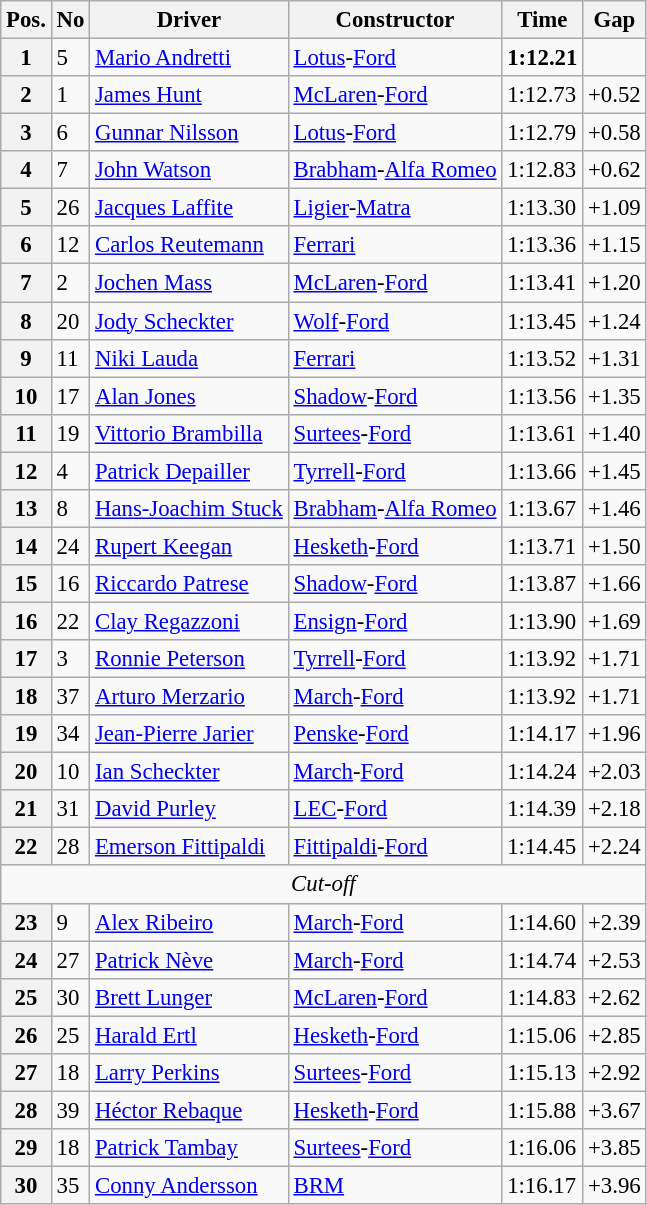<table class="wikitable sortable" style="font-size: 95%">
<tr>
<th>Pos.</th>
<th>No</th>
<th>Driver</th>
<th>Constructor</th>
<th>Time</th>
<th>Gap</th>
</tr>
<tr>
<th>1</th>
<td>5</td>
<td> <a href='#'>Mario Andretti</a></td>
<td><a href='#'>Lotus</a>-<a href='#'>Ford</a></td>
<td><strong>1:12.21</strong></td>
<td></td>
</tr>
<tr>
<th>2</th>
<td>1</td>
<td> <a href='#'>James Hunt</a></td>
<td><a href='#'>McLaren</a>-<a href='#'>Ford</a></td>
<td>1:12.73</td>
<td>+0.52</td>
</tr>
<tr>
<th>3</th>
<td>6</td>
<td> <a href='#'>Gunnar Nilsson</a></td>
<td><a href='#'>Lotus</a>-<a href='#'>Ford</a></td>
<td>1:12.79</td>
<td>+0.58</td>
</tr>
<tr>
<th>4</th>
<td>7</td>
<td> <a href='#'>John Watson</a></td>
<td><a href='#'>Brabham</a>-<a href='#'>Alfa Romeo</a></td>
<td>1:12.83</td>
<td>+0.62</td>
</tr>
<tr>
<th>5</th>
<td>26</td>
<td> <a href='#'>Jacques Laffite</a></td>
<td><a href='#'>Ligier</a>-<a href='#'>Matra</a></td>
<td>1:13.30</td>
<td>+1.09</td>
</tr>
<tr>
<th>6</th>
<td>12</td>
<td> <a href='#'>Carlos Reutemann</a></td>
<td><a href='#'>Ferrari</a></td>
<td>1:13.36</td>
<td>+1.15</td>
</tr>
<tr>
<th>7</th>
<td>2</td>
<td> <a href='#'>Jochen Mass</a></td>
<td><a href='#'>McLaren</a>-<a href='#'>Ford</a></td>
<td>1:13.41</td>
<td>+1.20</td>
</tr>
<tr>
<th>8</th>
<td>20</td>
<td> <a href='#'>Jody Scheckter</a></td>
<td><a href='#'>Wolf</a>-<a href='#'>Ford</a></td>
<td>1:13.45</td>
<td>+1.24</td>
</tr>
<tr>
<th>9</th>
<td>11</td>
<td> <a href='#'>Niki Lauda</a></td>
<td><a href='#'>Ferrari</a></td>
<td>1:13.52</td>
<td>+1.31</td>
</tr>
<tr>
<th>10</th>
<td>17</td>
<td> <a href='#'>Alan Jones</a></td>
<td><a href='#'>Shadow</a>-<a href='#'>Ford</a></td>
<td>1:13.56</td>
<td>+1.35</td>
</tr>
<tr>
<th>11</th>
<td>19</td>
<td> <a href='#'>Vittorio Brambilla</a></td>
<td><a href='#'>Surtees</a>-<a href='#'>Ford</a></td>
<td>1:13.61</td>
<td>+1.40</td>
</tr>
<tr>
<th>12</th>
<td>4</td>
<td> <a href='#'>Patrick Depailler</a></td>
<td><a href='#'>Tyrrell</a>-<a href='#'>Ford</a></td>
<td>1:13.66</td>
<td>+1.45</td>
</tr>
<tr>
<th>13</th>
<td>8</td>
<td> <a href='#'>Hans-Joachim Stuck</a></td>
<td><a href='#'>Brabham</a>-<a href='#'>Alfa Romeo</a></td>
<td>1:13.67</td>
<td>+1.46</td>
</tr>
<tr>
<th>14</th>
<td>24</td>
<td> <a href='#'>Rupert Keegan</a></td>
<td><a href='#'>Hesketh</a>-<a href='#'>Ford</a></td>
<td>1:13.71</td>
<td>+1.50</td>
</tr>
<tr>
<th>15</th>
<td>16</td>
<td> <a href='#'>Riccardo Patrese</a></td>
<td><a href='#'>Shadow</a>-<a href='#'>Ford</a></td>
<td>1:13.87</td>
<td>+1.66</td>
</tr>
<tr>
<th>16</th>
<td>22</td>
<td> <a href='#'>Clay Regazzoni</a></td>
<td><a href='#'>Ensign</a>-<a href='#'>Ford</a></td>
<td>1:13.90</td>
<td>+1.69</td>
</tr>
<tr>
<th>17</th>
<td>3</td>
<td> <a href='#'>Ronnie Peterson</a></td>
<td><a href='#'>Tyrrell</a>-<a href='#'>Ford</a></td>
<td>1:13.92</td>
<td>+1.71</td>
</tr>
<tr>
<th>18</th>
<td>37</td>
<td> <a href='#'>Arturo Merzario</a></td>
<td><a href='#'>March</a>-<a href='#'>Ford</a></td>
<td>1:13.92</td>
<td>+1.71</td>
</tr>
<tr>
<th>19</th>
<td>34</td>
<td> <a href='#'>Jean-Pierre Jarier</a></td>
<td><a href='#'>Penske</a>-<a href='#'>Ford</a></td>
<td>1:14.17</td>
<td>+1.96</td>
</tr>
<tr>
<th>20</th>
<td>10</td>
<td> <a href='#'>Ian Scheckter</a></td>
<td><a href='#'>March</a>-<a href='#'>Ford</a></td>
<td>1:14.24</td>
<td>+2.03</td>
</tr>
<tr>
<th>21</th>
<td>31</td>
<td> <a href='#'>David Purley</a></td>
<td><a href='#'>LEC</a>-<a href='#'>Ford</a></td>
<td>1:14.39</td>
<td>+2.18</td>
</tr>
<tr>
<th>22</th>
<td>28</td>
<td> <a href='#'>Emerson Fittipaldi</a></td>
<td><a href='#'>Fittipaldi</a>-<a href='#'>Ford</a></td>
<td>1:14.45</td>
<td>+2.24</td>
</tr>
<tr>
<td colspan=6 align=center><em>Cut-off</em></td>
</tr>
<tr>
<th>23</th>
<td>9</td>
<td> <a href='#'>Alex Ribeiro</a></td>
<td><a href='#'>March</a>-<a href='#'>Ford</a></td>
<td>1:14.60</td>
<td>+2.39</td>
</tr>
<tr>
<th>24</th>
<td>27</td>
<td> <a href='#'>Patrick Nève</a></td>
<td><a href='#'>March</a>-<a href='#'>Ford</a></td>
<td>1:14.74</td>
<td>+2.53</td>
</tr>
<tr>
<th>25</th>
<td>30</td>
<td> <a href='#'>Brett Lunger</a></td>
<td><a href='#'>McLaren</a>-<a href='#'>Ford</a></td>
<td>1:14.83</td>
<td>+2.62</td>
</tr>
<tr>
<th>26</th>
<td>25</td>
<td> <a href='#'>Harald Ertl</a></td>
<td><a href='#'>Hesketh</a>-<a href='#'>Ford</a></td>
<td>1:15.06</td>
<td>+2.85</td>
</tr>
<tr>
<th>27</th>
<td>18</td>
<td> <a href='#'>Larry Perkins</a></td>
<td><a href='#'>Surtees</a>-<a href='#'>Ford</a></td>
<td>1:15.13</td>
<td>+2.92</td>
</tr>
<tr>
<th>28</th>
<td>39</td>
<td> <a href='#'>Héctor Rebaque</a></td>
<td><a href='#'>Hesketh</a>-<a href='#'>Ford</a></td>
<td>1:15.88</td>
<td>+3.67</td>
</tr>
<tr>
<th>29</th>
<td>18</td>
<td> <a href='#'>Patrick Tambay</a></td>
<td><a href='#'>Surtees</a>-<a href='#'>Ford</a></td>
<td>1:16.06</td>
<td>+3.85</td>
</tr>
<tr>
<th>30</th>
<td>35</td>
<td> <a href='#'>Conny Andersson</a></td>
<td><a href='#'>BRM</a></td>
<td>1:16.17</td>
<td>+3.96</td>
</tr>
</table>
